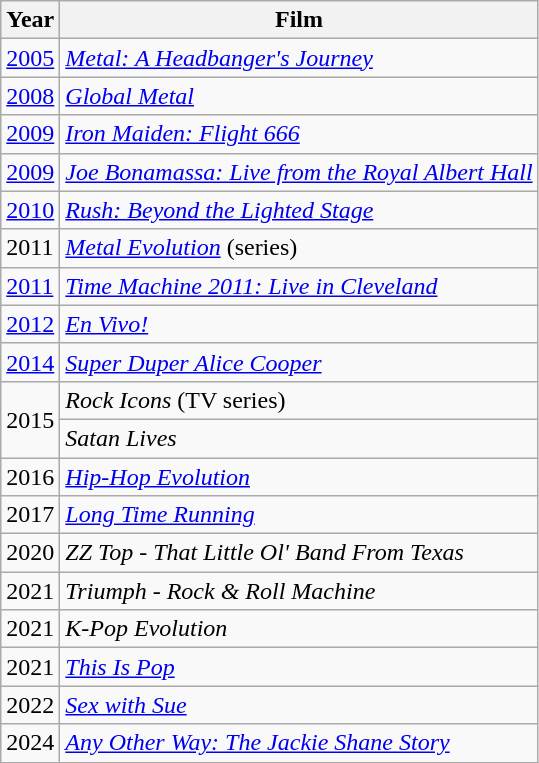<table class="wikitable">
<tr>
<th>Year</th>
<th>Film</th>
</tr>
<tr>
<td><a href='#'>2005</a></td>
<td><em><a href='#'>Metal: A Headbanger's Journey</a></em></td>
</tr>
<tr>
<td><a href='#'>2008</a></td>
<td><em><a href='#'>Global Metal</a></em></td>
</tr>
<tr>
<td><a href='#'>2009</a></td>
<td><em><a href='#'>Iron Maiden: Flight 666</a></em></td>
</tr>
<tr>
<td><a href='#'>2009</a></td>
<td><em><a href='#'>Joe Bonamassa: Live from the Royal Albert Hall</a></em></td>
</tr>
<tr>
<td><a href='#'>2010</a></td>
<td><em><a href='#'>Rush: Beyond the Lighted Stage</a></em></td>
</tr>
<tr>
<td>2011</td>
<td><em><a href='#'>Metal Evolution</a></em> (series)</td>
</tr>
<tr>
<td><a href='#'>2011</a></td>
<td><em><a href='#'>Time Machine 2011: Live in Cleveland</a></em></td>
</tr>
<tr>
<td><a href='#'>2012</a></td>
<td><em><a href='#'>En Vivo!</a></em></td>
</tr>
<tr>
<td><a href='#'>2014</a></td>
<td><em><a href='#'>Super Duper Alice Cooper</a></em></td>
</tr>
<tr>
<td rowspan="2">2015</td>
<td><em>Rock Icons</em> (TV series)</td>
</tr>
<tr>
<td><em>Satan Lives</em></td>
</tr>
<tr>
<td>2016</td>
<td><em><a href='#'>Hip-Hop Evolution</a></em></td>
</tr>
<tr>
<td>2017</td>
<td><em><a href='#'>Long Time Running</a></em></td>
</tr>
<tr>
<td>2020</td>
<td><em>ZZ Top - That Little Ol' Band From Texas</em></td>
</tr>
<tr>
<td>2021</td>
<td><em>Triumph - Rock & Roll Machine</em></td>
</tr>
<tr>
<td>2021</td>
<td><em>K-Pop Evolution</em></td>
</tr>
<tr>
<td>2021</td>
<td><em><a href='#'>This Is Pop</a></em></td>
</tr>
<tr>
<td>2022</td>
<td><em><a href='#'>Sex with Sue</a></em></td>
</tr>
<tr>
<td>2024</td>
<td><em><a href='#'>Any Other Way: The Jackie Shane Story</a></em></td>
</tr>
</table>
